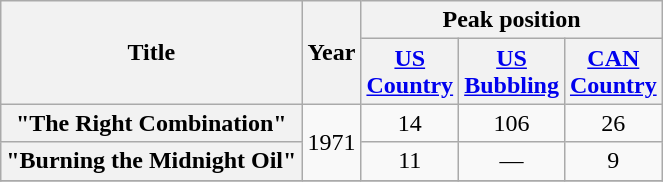<table class="wikitable plainrowheaders" style="text-align:center;">
<tr>
<th scope="col" rowspan = "2">Title</th>
<th scope="col" rowspan = "2">Year</th>
<th scope="col" colspan="3">Peak position</th>
</tr>
<tr>
<th><a href='#'>US<br>Country</a><br></th>
<th><a href='#'>US<br>Bubbling</a><br></th>
<th scope="col"><a href='#'>CAN<br>Country</a><br></th>
</tr>
<tr>
<th scope = "row">"The Right Combination"</th>
<td rowspan = "2">1971</td>
<td>14</td>
<td>106</td>
<td>26</td>
</tr>
<tr>
<th scope = "row">"Burning the Midnight Oil"</th>
<td>11</td>
<td>—</td>
<td>9</td>
</tr>
<tr>
</tr>
</table>
